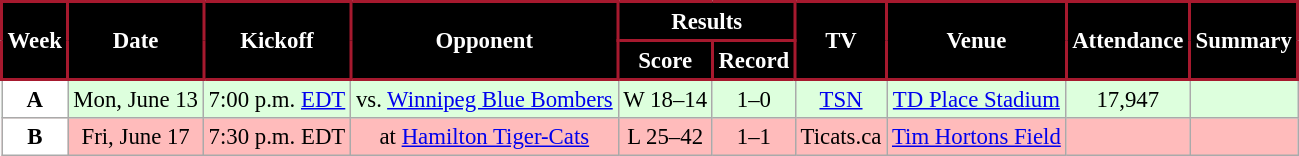<table class="wikitable" style="font-size: 95%;">
<tr>
<th scope="col" style="background:#000000;color:#FFFFFF;border:2px solid #A6192E;" rowspan=2>Week</th>
<th scope="col" style="background:#000000;color:#FFFFFF;border:2px solid #A6192E;" rowspan=2>Date</th>
<th scope="col" style="background:#000000;color:#FFFFFF;border:2px solid #A6192E;" rowspan=2>Kickoff</th>
<th scope="col" style="background:#000000;color:#FFFFFF;border:2px solid #A6192E;" rowspan=2>Opponent</th>
<th scope="col" style="background:#000000;color:#FFFFFF;border:2px solid #A6192E;" colspan=2>Results</th>
<th scope="col" style="background:#000000;color:#FFFFFF;border:2px solid #A6192E;" rowspan=2>TV</th>
<th scope="col" style="background:#000000;color:#FFFFFF;border:2px solid #A6192E;" rowspan=2>Venue</th>
<th scope="col" style="background:#000000;color:#FFFFFF;border:2px solid #A6192E;" rowspan=2>Attendance</th>
<th scope="col" style="background:#000000;color:#FFFFFF;border:2px solid #A6192E;" rowspan=2>Summary</th>
</tr>
<tr>
<th scope="col" style="background:#000000;color:#FFFFFF;border:2px solid #A6192E;">Score</th>
<th scope="col" style="background:#000000;color:#FFFFFF;border:2px solid #A6192E;">Record</th>
</tr>
<tr align="center" bgcolor="#ddffdd">
<td style="text-align:center; background:white;"><span><strong>A</strong></span></td>
<td align="center">Mon, June 13</td>
<td align="center">7:00 p.m. <a href='#'>EDT</a></td>
<td align="center">vs. <a href='#'>Winnipeg Blue Bombers</a></td>
<td align="center">W 18–14</td>
<td align="center">1–0</td>
<td align="center"><a href='#'>TSN</a></td>
<td align="center"><a href='#'>TD Place Stadium</a></td>
<td align="center">17,947</td>
<td align="center"></td>
</tr>
<tr align="center" bgcolor="#ffbbbb">
<td style="text-align:center; background:white;"><span><strong>B</strong></span></td>
<td align="center">Fri, June 17</td>
<td align="center">7:30 p.m. EDT</td>
<td align="center">at <a href='#'>Hamilton Tiger-Cats</a></td>
<td align="center">L 25–42</td>
<td align="center">1–1</td>
<td align="center">Ticats.ca</td>
<td align="center"><a href='#'>Tim Hortons Field</a></td>
<td align="center"></td>
<td align="center"></td>
</tr>
</table>
